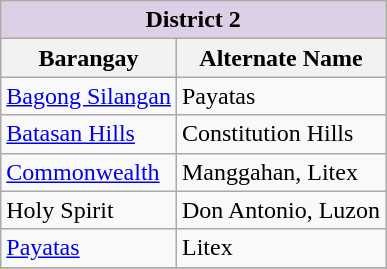<table class="wikitable">
<tr>
<th style="background: #ddcfe5; text-align:center" colspan=2><strong>District 2</strong></th>
</tr>
<tr>
<th>Barangay</th>
<th>Alternate Name</th>
</tr>
<tr>
<td><a href='#'>Bagong Silangan</a></td>
<td>Payatas</td>
</tr>
<tr>
<td><a href='#'>Batasan Hills</a></td>
<td>Constitution Hills</td>
</tr>
<tr>
<td><a href='#'>Commonwealth</a></td>
<td>Manggahan, Litex</td>
</tr>
<tr>
<td>Holy Spirit</td>
<td>Don Antonio, Luzon</td>
</tr>
<tr>
<td><a href='#'>Payatas</a></td>
<td>Litex</td>
</tr>
<tr>
</tr>
</table>
